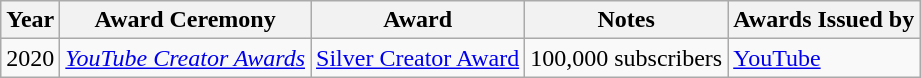<table class="wikitable">
<tr>
<th>Year</th>
<th>Award Ceremony</th>
<th>Award</th>
<th>Notes</th>
<th>Awards Issued by</th>
</tr>
<tr>
<td>2020</td>
<td><em><a href='#'>YouTube Creator Awards</a></em></td>
<td><a href='#'>Silver Creator Award</a></td>
<td>100,000 subscribers</td>
<td><a href='#'>YouTube</a></td>
</tr>
</table>
